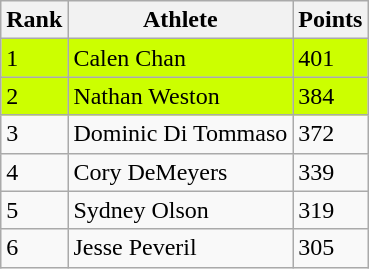<table class="wikitable">
<tr>
<th>Rank</th>
<th>Athlete</th>
<th>Points</th>
</tr>
<tr>
<td style="background:#CCFF00">1</td>
<td style="background:#CCFF00"> Calen Chan</td>
<td style="background:#CCFF00">401</td>
</tr>
<tr>
<td style="background:#CCFF00">2</td>
<td style="background:#CCFF00"> Nathan Weston</td>
<td style="background:#CCFF00">384</td>
</tr>
<tr>
<td>3</td>
<td> Dominic Di Tommaso</td>
<td>372</td>
</tr>
<tr>
<td>4</td>
<td> Cory DeMeyers</td>
<td>339</td>
</tr>
<tr>
<td>5</td>
<td> Sydney Olson</td>
<td>319</td>
</tr>
<tr>
<td>6</td>
<td> Jesse Peveril</td>
<td>305</td>
</tr>
</table>
